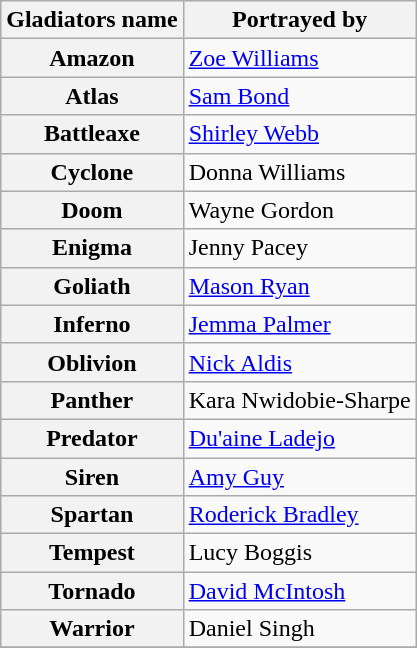<table class="wikitable">
<tr>
<th>Gladiators name</th>
<th>Portrayed by</th>
</tr>
<tr>
<th>Amazon</th>
<td><a href='#'>Zoe Williams</a></td>
</tr>
<tr>
<th>Atlas</th>
<td><a href='#'>Sam Bond</a></td>
</tr>
<tr>
<th>Battleaxe</th>
<td><a href='#'>Shirley Webb</a></td>
</tr>
<tr>
<th>Cyclone</th>
<td>Donna Williams</td>
</tr>
<tr>
<th>Doom</th>
<td>Wayne Gordon</td>
</tr>
<tr>
<th>Enigma</th>
<td>Jenny Pacey</td>
</tr>
<tr>
<th>Goliath</th>
<td><a href='#'>Mason Ryan</a></td>
</tr>
<tr>
<th>Inferno</th>
<td><a href='#'>Jemma Palmer</a></td>
</tr>
<tr>
<th>Oblivion</th>
<td><a href='#'>Nick Aldis</a></td>
</tr>
<tr>
<th>Panther</th>
<td>Kara Nwidobie-Sharpe</td>
</tr>
<tr>
<th>Predator</th>
<td><a href='#'>Du'aine Ladejo</a></td>
</tr>
<tr>
<th>Siren</th>
<td><a href='#'>Amy Guy</a></td>
</tr>
<tr>
<th>Spartan</th>
<td><a href='#'>Roderick Bradley</a></td>
</tr>
<tr>
<th>Tempest</th>
<td>Lucy Boggis</td>
</tr>
<tr>
<th>Tornado</th>
<td><a href='#'>David McIntosh</a></td>
</tr>
<tr>
<th>Warrior</th>
<td>Daniel Singh</td>
</tr>
<tr>
</tr>
</table>
